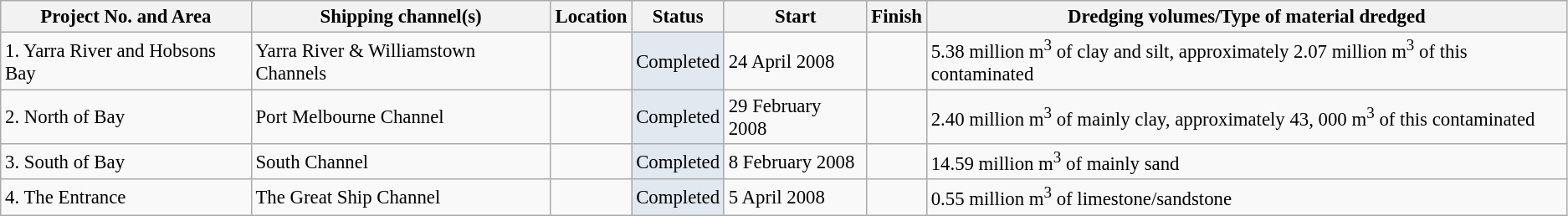<table class="wikitable" style="font-size:95%">
<tr>
<th>Project No. and Area</th>
<th>Shipping channel(s)</th>
<th>Location</th>
<th>Status</th>
<th>Start</th>
<th>Finish</th>
<th>Dredging volumes/Type of material dredged</th>
</tr>
<tr>
<td>1. Yarra River and Hobsons Bay</td>
<td>Yarra River & Williamstown Channels</td>
<td></td>
<td style="background: #E1E8EF;">Completed</td>
<td>24 April 2008</td>
<td></td>
<td>5.38 million m<sup>3</sup> of clay and silt, approximately 2.07 million m<sup>3</sup> of this contaminated</td>
</tr>
<tr>
<td>2. North of Bay</td>
<td>Port Melbourne Channel</td>
<td></td>
<td style="background: #E1E8EF;">Completed</td>
<td>29 February 2008</td>
<td></td>
<td>2.40 million m<sup>3</sup> of mainly clay, approximately 43, 000 m<sup>3</sup> of this contaminated</td>
</tr>
<tr>
<td>3. South of Bay</td>
<td>South Channel</td>
<td></td>
<td style="background: #E1E8EF;">Completed</td>
<td>8 February 2008</td>
<td></td>
<td>14.59 million m<sup>3</sup> of mainly sand</td>
</tr>
<tr>
<td>4. The Entrance</td>
<td>The Great Ship Channel</td>
<td></td>
<td style="background: #E1E8EF;">Completed</td>
<td>5 April 2008</td>
<td></td>
<td>0.55 million m<sup>3</sup> of limestone/sandstone</td>
</tr>
</table>
